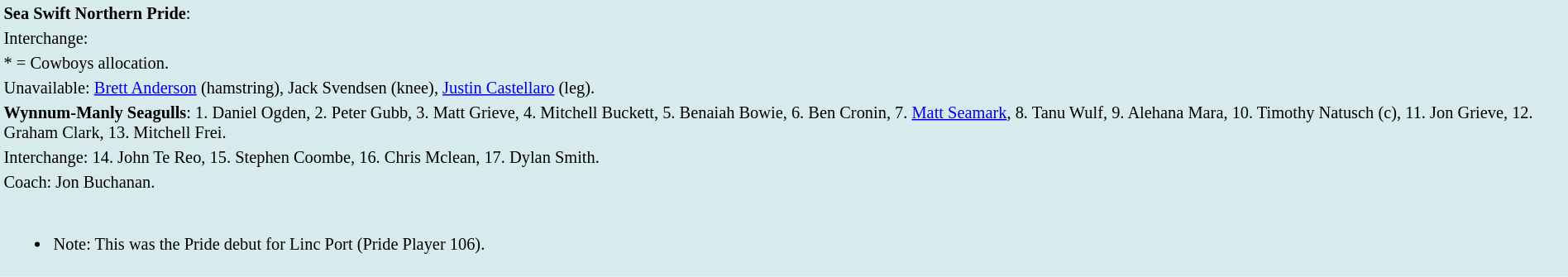<table style="background:#d7ebed; font-size:85%; width:100%;">
<tr>
<td><strong>Sea Swift Northern Pride</strong>:             </td>
</tr>
<tr>
<td>Interchange:    </td>
</tr>
<tr>
<td>* = Cowboys allocation.</td>
</tr>
<tr>
<td>Unavailable: <a href='#'>Brett Anderson</a> (hamstring), Jack Svendsen (knee), <a href='#'>Justin Castellaro</a> (leg).</td>
</tr>
<tr>
<td><strong>Wynnum-Manly Seagulls</strong>: 1. Daniel Ogden, 2. Peter Gubb, 3. Matt Grieve, 4. Mitchell Buckett, 5. Benaiah Bowie, 6. Ben Cronin, 7. <a href='#'>Matt Seamark</a>, 8. Tanu Wulf, 9. Alehana Mara, 10. Timothy Natusch (c), 11. Jon Grieve, 12. Graham Clark, 13. Mitchell Frei.</td>
</tr>
<tr>
<td>Interchange: 14. John Te Reo, 15. Stephen Coombe, 16. Chris Mclean, 17. Dylan Smith.</td>
</tr>
<tr>
<td>Coach: Jon Buchanan.</td>
</tr>
<tr>
<td><br><ul><li>Note: This was the Pride debut for Linc Port (Pride Player 106).</li></ul></td>
</tr>
<tr>
</tr>
</table>
